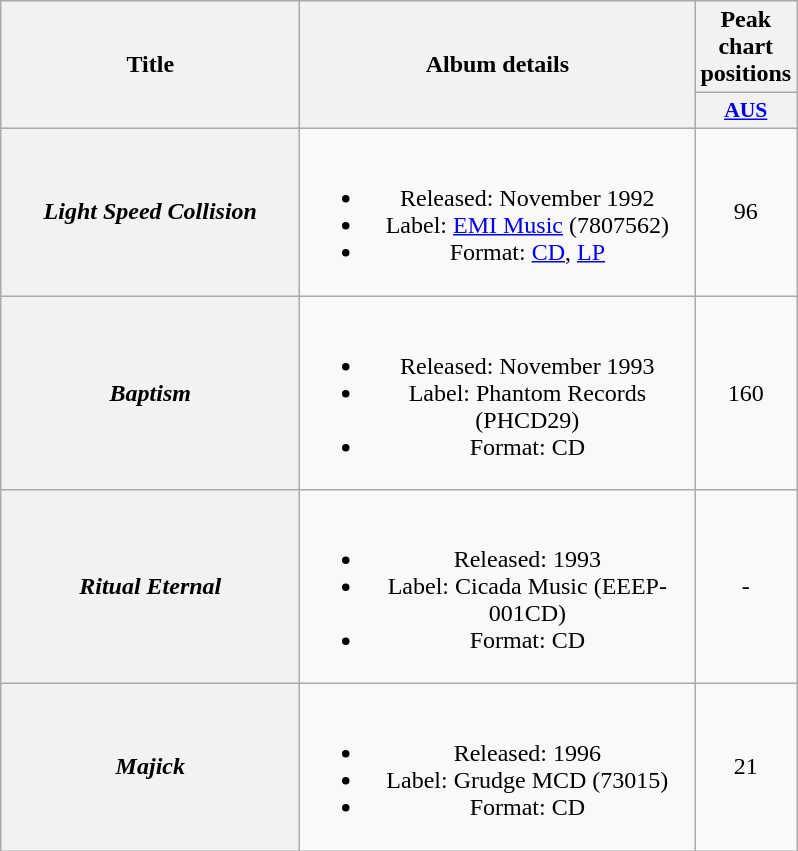<table class="wikitable plainrowheaders" style="text-align:center;" border="1">
<tr>
<th scope="col" rowspan="2" style="width:12em;">Title</th>
<th scope="col" rowspan="2" style="width:16em;">Album details</th>
<th scope="col" colspan="1">Peak chart positions</th>
</tr>
<tr>
<th scope="col" style="width:2.2em;font-size:90%;"><a href='#'>AUS</a><br></th>
</tr>
<tr>
<th scope="row"><em>Light Speed Collision</em></th>
<td><br><ul><li>Released: November 1992</li><li>Label: <a href='#'>EMI Music</a> (7807562)</li><li>Format: <a href='#'>CD</a>, <a href='#'>LP</a></li></ul></td>
<td>96</td>
</tr>
<tr>
<th scope="row"><em> Baptism</em></th>
<td><br><ul><li>Released: November 1993</li><li>Label: Phantom Records (PHCD29)</li><li>Format: CD</li></ul></td>
<td>160</td>
</tr>
<tr>
<th scope="row"><em>Ritual Eternal</em></th>
<td><br><ul><li>Released: 1993</li><li>Label: Cicada Music (EEEP-001CD)</li><li>Format: CD</li></ul></td>
<td>-</td>
</tr>
<tr>
<th scope="row"><em>Majick</em></th>
<td><br><ul><li>Released: 1996</li><li>Label: Grudge	MCD (73015)</li><li>Format: CD</li></ul></td>
<td>21</td>
</tr>
</table>
